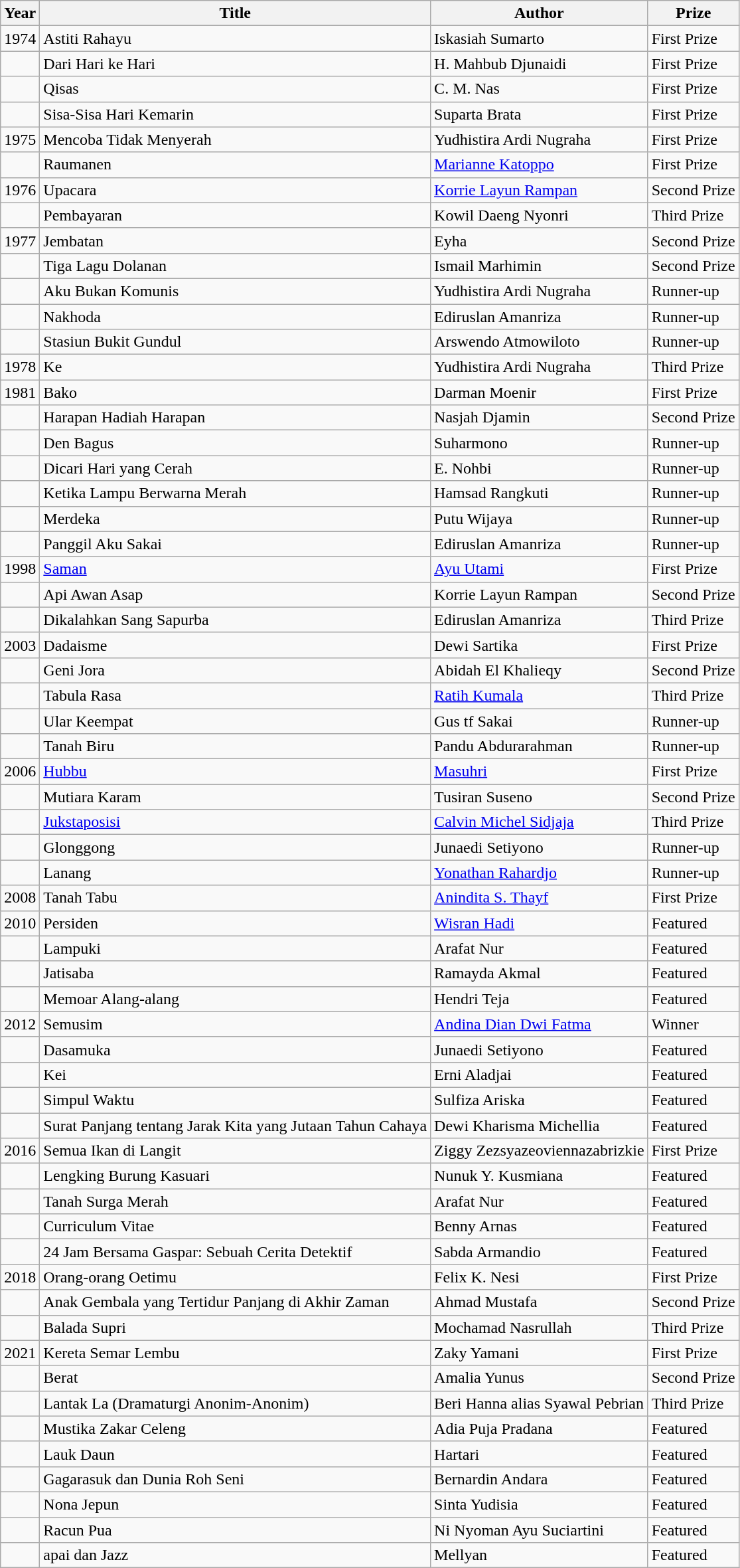<table class="wikitable">
<tr>
<th>Year</th>
<th>Title</th>
<th>Author</th>
<th>Prize</th>
</tr>
<tr>
<td>1974</td>
<td>Astiti Rahayu</td>
<td>Iskasiah Sumarto</td>
<td>First Prize</td>
</tr>
<tr>
<td></td>
<td>Dari Hari ke Hari</td>
<td>H. Mahbub Djunaidi</td>
<td>First Prize</td>
</tr>
<tr>
<td></td>
<td>Qisas</td>
<td>C. M. Nas</td>
<td>First Prize</td>
</tr>
<tr>
<td></td>
<td>Sisa-Sisa Hari Kemarin</td>
<td>Suparta Brata</td>
<td>First Prize</td>
</tr>
<tr>
<td>1975</td>
<td>Mencoba Tidak Menyerah</td>
<td>Yudhistira Ardi Nugraha</td>
<td>First Prize</td>
</tr>
<tr>
<td></td>
<td>Raumanen</td>
<td><a href='#'>Marianne Katoppo</a></td>
<td>First Prize</td>
</tr>
<tr>
<td>1976</td>
<td>Upacara</td>
<td><a href='#'>Korrie Layun Rampan</a></td>
<td>Second Prize</td>
</tr>
<tr>
<td></td>
<td>Pembayaran</td>
<td>Kowil Daeng Nyonri</td>
<td>Third Prize</td>
</tr>
<tr>
<td>1977</td>
<td>Jembatan</td>
<td>Eyha</td>
<td>Second Prize</td>
</tr>
<tr>
<td></td>
<td>Tiga Lagu Dolanan</td>
<td>Ismail Marhimin</td>
<td>Second Prize</td>
</tr>
<tr>
<td></td>
<td>Aku Bukan Komunis</td>
<td>Yudhistira Ardi Nugraha</td>
<td>Runner-up</td>
</tr>
<tr>
<td></td>
<td>Nakhoda</td>
<td>Ediruslan Amanriza</td>
<td>Runner-up</td>
</tr>
<tr>
<td></td>
<td>Stasiun Bukit Gundul</td>
<td>Arswendo Atmowiloto</td>
<td>Runner-up</td>
</tr>
<tr>
<td>1978</td>
<td>Ke</td>
<td>Yudhistira Ardi Nugraha</td>
<td>Third Prize</td>
</tr>
<tr>
<td>1981</td>
<td>Bako</td>
<td>Darman Moenir</td>
<td>First Prize</td>
</tr>
<tr>
<td></td>
<td>Harapan Hadiah Harapan</td>
<td>Nasjah Djamin</td>
<td>Second Prize</td>
</tr>
<tr>
<td></td>
<td>Den Bagus</td>
<td>Suharmono</td>
<td>Runner-up</td>
</tr>
<tr>
<td></td>
<td>Dicari Hari yang Cerah</td>
<td>E. Nohbi</td>
<td>Runner-up</td>
</tr>
<tr>
<td></td>
<td>Ketika Lampu Berwarna Merah</td>
<td>Hamsad Rangkuti</td>
<td>Runner-up</td>
</tr>
<tr>
<td></td>
<td>Merdeka</td>
<td>Putu Wijaya</td>
<td>Runner-up</td>
</tr>
<tr>
<td></td>
<td>Panggil Aku Sakai</td>
<td>Ediruslan Amanriza</td>
<td>Runner-up</td>
</tr>
<tr>
<td>1998</td>
<td><a href='#'>Saman</a></td>
<td><a href='#'>Ayu Utami</a></td>
<td>First Prize</td>
</tr>
<tr>
<td></td>
<td>Api Awan Asap</td>
<td>Korrie Layun Rampan</td>
<td>Second Prize</td>
</tr>
<tr>
<td></td>
<td>Dikalahkan Sang Sapurba</td>
<td>Ediruslan Amanriza</td>
<td>Third Prize</td>
</tr>
<tr>
<td>2003</td>
<td>Dadaisme</td>
<td>Dewi Sartika</td>
<td>First Prize</td>
</tr>
<tr>
<td></td>
<td>Geni Jora</td>
<td>Abidah El Khalieqy</td>
<td>Second Prize</td>
</tr>
<tr>
<td></td>
<td>Tabula Rasa</td>
<td><a href='#'>Ratih Kumala</a></td>
<td>Third Prize</td>
</tr>
<tr>
<td></td>
<td>Ular Keempat</td>
<td>Gus tf Sakai</td>
<td>Runner-up</td>
</tr>
<tr>
<td></td>
<td>Tanah Biru</td>
<td>Pandu Abdurarahman</td>
<td>Runner-up</td>
</tr>
<tr>
<td>2006</td>
<td><a href='#'>Hubbu</a></td>
<td><a href='#'>Masuhri</a></td>
<td>First Prize</td>
</tr>
<tr>
<td></td>
<td>Mutiara Karam</td>
<td>Tusiran Suseno</td>
<td>Second Prize</td>
</tr>
<tr>
<td></td>
<td><a href='#'>Jukstaposisi</a></td>
<td><a href='#'>Calvin Michel Sidjaja</a></td>
<td>Third Prize</td>
</tr>
<tr>
<td></td>
<td>Glonggong</td>
<td>Junaedi Setiyono</td>
<td>Runner-up</td>
</tr>
<tr>
<td></td>
<td>Lanang</td>
<td><a href='#'>Yonathan Rahardjo</a></td>
<td>Runner-up</td>
</tr>
<tr>
<td>2008</td>
<td>Tanah Tabu</td>
<td><a href='#'>Anindita S. Thayf</a></td>
<td>First Prize</td>
</tr>
<tr>
<td>2010</td>
<td>Persiden</td>
<td><a href='#'>Wisran Hadi</a></td>
<td>Featured</td>
</tr>
<tr>
<td></td>
<td>Lampuki</td>
<td>Arafat Nur</td>
<td>Featured</td>
</tr>
<tr>
<td></td>
<td>Jatisaba</td>
<td>Ramayda Akmal</td>
<td>Featured</td>
</tr>
<tr>
<td></td>
<td>Memoar Alang-alang</td>
<td>Hendri Teja</td>
<td>Featured</td>
</tr>
<tr>
<td>2012</td>
<td>Semusim</td>
<td><a href='#'>Andina Dian Dwi Fatma</a></td>
<td>Winner</td>
</tr>
<tr>
<td></td>
<td>Dasamuka</td>
<td>Junaedi Setiyono</td>
<td>Featured</td>
</tr>
<tr>
<td></td>
<td>Kei</td>
<td>Erni Aladjai</td>
<td>Featured</td>
</tr>
<tr>
<td></td>
<td>Simpul Waktu</td>
<td>Sulfiza Ariska</td>
<td>Featured</td>
</tr>
<tr>
<td></td>
<td>Surat Panjang tentang Jarak Kita yang Jutaan Tahun Cahaya</td>
<td>Dewi Kharisma Michellia</td>
<td>Featured</td>
</tr>
<tr>
<td>2016</td>
<td>Semua Ikan di Langit</td>
<td>Ziggy Zezsyazeoviennazabrizkie</td>
<td>First Prize</td>
</tr>
<tr>
<td></td>
<td>Lengking Burung Kasuari</td>
<td>Nunuk Y. Kusmiana</td>
<td>Featured</td>
</tr>
<tr>
<td></td>
<td>Tanah Surga Merah</td>
<td>Arafat Nur</td>
<td>Featured</td>
</tr>
<tr>
<td></td>
<td>Curriculum Vitae</td>
<td>Benny Arnas</td>
<td>Featured</td>
</tr>
<tr>
<td></td>
<td>24 Jam Bersama Gaspar: Sebuah Cerita Detektif</td>
<td>Sabda Armandio</td>
<td>Featured</td>
</tr>
<tr>
<td>2018</td>
<td>Orang-orang Oetimu</td>
<td>Felix K. Nesi</td>
<td>First Prize</td>
</tr>
<tr>
<td></td>
<td>Anak Gembala yang Tertidur Panjang di Akhir Zaman</td>
<td>Ahmad Mustafa</td>
<td>Second Prize</td>
</tr>
<tr>
<td></td>
<td>Balada Supri</td>
<td>Mochamad Nasrullah</td>
<td>Third Prize</td>
</tr>
<tr>
<td>2021</td>
<td>Kereta Semar Lembu</td>
<td>Zaky Yamani</td>
<td>First Prize</td>
</tr>
<tr>
<td></td>
<td>Berat</td>
<td>Amalia Yunus</td>
<td>Second Prize</td>
</tr>
<tr>
<td></td>
<td>Lantak La (Dramaturgi Anonim-Anonim)</td>
<td>Beri Hanna alias Syawal Pebrian</td>
<td>Third Prize</td>
</tr>
<tr>
<td></td>
<td>Mustika Zakar Celeng</td>
<td>Adia Puja Pradana</td>
<td>Featured</td>
</tr>
<tr>
<td></td>
<td>Lauk Daun</td>
<td>Hartari</td>
<td>Featured</td>
</tr>
<tr>
<td></td>
<td>Gagarasuk dan Dunia Roh Seni</td>
<td>Bernardin Andara</td>
<td>Featured</td>
</tr>
<tr>
<td></td>
<td>Nona Jepun</td>
<td>Sinta Yudisia</td>
<td>Featured</td>
</tr>
<tr>
<td></td>
<td>Racun Pua</td>
<td>Ni Nyoman Ayu Suciartini</td>
<td>Featured</td>
</tr>
<tr>
<td></td>
<td>apai dan Jazz</td>
<td>Mellyan</td>
<td>Featured</td>
</tr>
</table>
